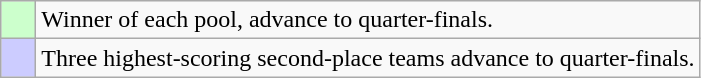<table class="wikitable">
<tr>
<td bgcolor="#ccffcc">    </td>
<td>Winner of each pool, advance to quarter-finals.</td>
</tr>
<tr>
<td bgcolor="#ccccff">    </td>
<td>Three highest-scoring second-place teams advance to quarter-finals.</td>
</tr>
</table>
